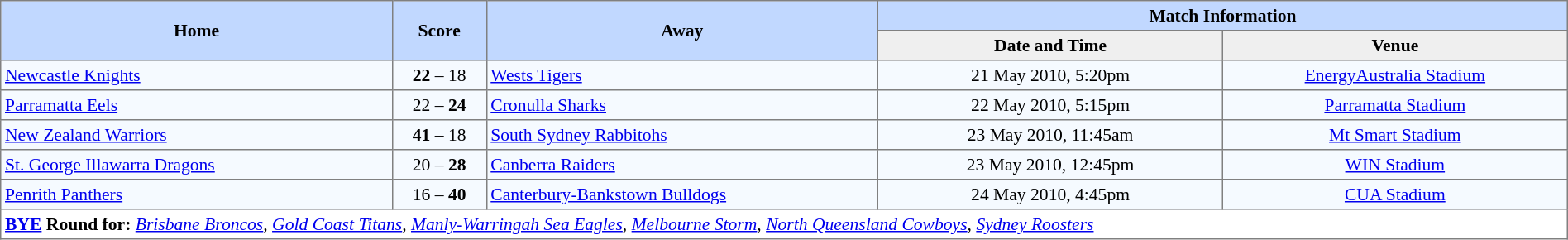<table border="1" cellpadding="3" cellspacing="0" style="border-collapse:collapse; font-size:90%; text-align:center; width:100%;">
<tr style="background:#c1d8ff;">
<th rowspan="2" style="width:25%;">Home</th>
<th rowspan="2" style="width:6%;">Score</th>
<th rowspan="2" style="width:25%;">Away</th>
<th colspan=6>Match Information</th>
</tr>
<tr style="background:#efefef;">
<th width=22%>Date and Time</th>
<th width=22%>Venue</th>
</tr>
<tr style="text-align:center; background:#f5faff;">
<td align=left> <a href='#'>Newcastle Knights</a></td>
<td><strong>22</strong> – 18</td>
<td align=left> <a href='#'>Wests Tigers</a></td>
<td>21 May 2010, 5:20pm</td>
<td><a href='#'>EnergyAustralia Stadium</a></td>
</tr>
<tr style="text-align:center; background:#f5faff;">
<td align=left> <a href='#'>Parramatta Eels</a></td>
<td>22 – <strong>24</strong></td>
<td align=left> <a href='#'>Cronulla Sharks</a></td>
<td>22 May 2010, 5:15pm</td>
<td><a href='#'>Parramatta Stadium</a></td>
</tr>
<tr style="text-align:center; background:#f5faff;">
<td align=left> <a href='#'>New Zealand Warriors</a></td>
<td><strong>41</strong> – 18</td>
<td align=left> <a href='#'>South Sydney Rabbitohs</a></td>
<td>23 May 2010, 11:45am</td>
<td><a href='#'>Mt Smart Stadium</a></td>
</tr>
<tr style="text-align:center; background:#f5faff;">
<td align=left> <a href='#'>St. George Illawarra Dragons</a></td>
<td>20 – <strong>28</strong></td>
<td align=left> <a href='#'>Canberra Raiders</a></td>
<td>23 May 2010, 12:45pm</td>
<td><a href='#'>WIN Stadium</a></td>
</tr>
<tr style="text-align:center; background:#f5faff;">
<td align=left> <a href='#'>Penrith Panthers</a></td>
<td>16 – <strong>40</strong></td>
<td align=left> <a href='#'>Canterbury-Bankstown Bulldogs</a></td>
<td>24 May 2010, 4:45pm</td>
<td><a href='#'>CUA Stadium</a></td>
</tr>
<tr>
<td colspan="5" style="text-align:left;"><strong><a href='#'>BYE</a> Round for:</strong> <em> <a href='#'>Brisbane Broncos</a>,  <a href='#'>Gold Coast Titans</a>,  <a href='#'>Manly-Warringah Sea Eagles</a>,  <a href='#'>Melbourne Storm</a>,  <a href='#'>North Queensland Cowboys</a>,  <a href='#'>Sydney Roosters</a></em></td>
</tr>
</table>
